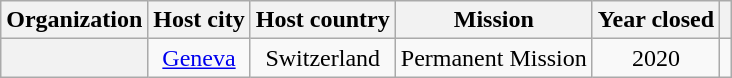<table class="wikitable plainrowheaders" style="text-align:center;">
<tr>
<th scope="col">Organization</th>
<th scope="col">Host city</th>
<th scope="col">Host country</th>
<th scope="col">Mission</th>
<th scope="col">Year closed</th>
<th scope="col"></th>
</tr>
<tr>
<th scope="row"></th>
<td><a href='#'>Geneva</a></td>
<td>Switzerland</td>
<td>Permanent Mission</td>
<td>2020</td>
<td></td>
</tr>
</table>
